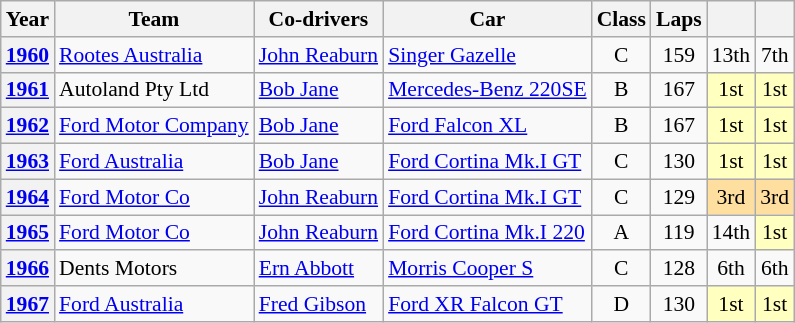<table class="wikitable" style="font-size:90%">
<tr>
<th>Year</th>
<th>Team</th>
<th>Co-drivers</th>
<th>Car</th>
<th>Class</th>
<th>Laps</th>
<th></th>
<th></th>
</tr>
<tr align="center">
<th><a href='#'>1960</a></th>
<td align="left"> <a href='#'>Rootes Australia</a></td>
<td align="left"> <a href='#'>John Reaburn</a></td>
<td align="left"><a href='#'>Singer Gazelle</a></td>
<td>C</td>
<td>159</td>
<td>13th</td>
<td>7th</td>
</tr>
<tr align="center">
<th><a href='#'>1961</a></th>
<td align="left"> Autoland Pty Ltd</td>
<td align="left"> <a href='#'>Bob Jane</a></td>
<td align="left"><a href='#'>Mercedes-Benz 220SE</a></td>
<td>B</td>
<td>167</td>
<td style="background:#ffffbf;">1st</td>
<td style="background:#ffffbf;">1st</td>
</tr>
<tr align="center">
<th><a href='#'>1962</a></th>
<td align="left"> <a href='#'>Ford Motor Company</a></td>
<td align="left"> <a href='#'>Bob Jane</a></td>
<td align="left"><a href='#'>Ford Falcon XL</a></td>
<td>B</td>
<td>167</td>
<td style="background:#ffffbf;">1st</td>
<td style="background:#ffffbf;">1st</td>
</tr>
<tr align="center">
<th><a href='#'>1963</a></th>
<td align="left"> <a href='#'>Ford Australia</a></td>
<td align="left"> <a href='#'>Bob Jane</a></td>
<td align="left"><a href='#'>Ford Cortina Mk.I GT</a></td>
<td>C</td>
<td>130</td>
<td style="background:#ffffbf;">1st</td>
<td style="background:#ffffbf;">1st</td>
</tr>
<tr align="center">
<th><a href='#'>1964</a></th>
<td align="left"> <a href='#'>Ford Motor Co</a></td>
<td align="left"> <a href='#'>John Reaburn</a></td>
<td align="left"><a href='#'>Ford Cortina Mk.I GT</a></td>
<td>C</td>
<td>129</td>
<td style="background:#ffdf9f;">3rd</td>
<td style="background:#ffdf9f;">3rd</td>
</tr>
<tr align="center">
<th><a href='#'>1965</a></th>
<td align="left"> <a href='#'>Ford Motor Co</a></td>
<td align="left"> <a href='#'>John Reaburn</a></td>
<td align="left"><a href='#'>Ford Cortina Mk.I 220</a></td>
<td>A</td>
<td>119</td>
<td>14th</td>
<td style="background:#ffffbf;">1st</td>
</tr>
<tr align="center">
<th><a href='#'>1966</a></th>
<td align="left"> Dents Motors</td>
<td align="left"> <a href='#'>Ern Abbott</a></td>
<td align="left"><a href='#'>Morris Cooper S</a></td>
<td>C</td>
<td>128</td>
<td>6th</td>
<td>6th</td>
</tr>
<tr align="center">
<th><a href='#'>1967</a></th>
<td align="left"> <a href='#'>Ford Australia</a></td>
<td align="left"> <a href='#'>Fred Gibson</a></td>
<td align="left"><a href='#'>Ford XR Falcon GT</a></td>
<td>D</td>
<td>130</td>
<td style="background:#ffffbf;">1st</td>
<td style="background:#ffffbf;">1st</td>
</tr>
</table>
